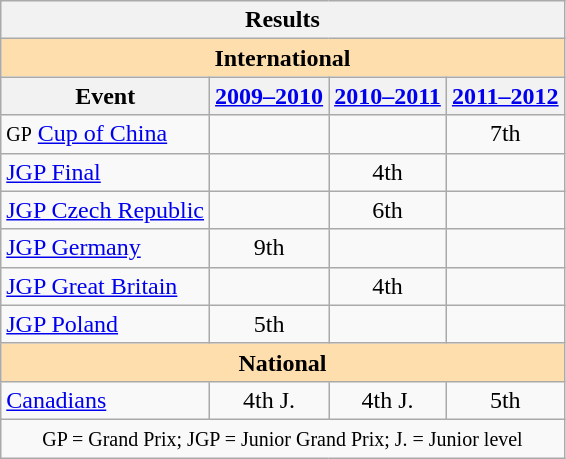<table class="wikitable" style="text-align:center">
<tr>
<th colspan=4 align=center><strong>Results</strong></th>
</tr>
<tr>
<th style="background-color: #ffdead; " colspan=4 align=center><strong>International</strong></th>
</tr>
<tr>
<th>Event</th>
<th><a href='#'>2009–2010</a></th>
<th><a href='#'>2010–2011</a></th>
<th><a href='#'>2011–2012</a></th>
</tr>
<tr>
<td align=left><small>GP</small> <a href='#'>Cup of China</a></td>
<td></td>
<td></td>
<td>7th</td>
</tr>
<tr>
<td align=left><a href='#'>JGP Final</a></td>
<td></td>
<td>4th</td>
<td></td>
</tr>
<tr>
<td align=left><a href='#'>JGP Czech Republic</a></td>
<td></td>
<td>6th</td>
<td></td>
</tr>
<tr>
<td align=left><a href='#'>JGP Germany</a></td>
<td>9th</td>
<td></td>
<td></td>
</tr>
<tr>
<td align=left><a href='#'>JGP Great Britain</a></td>
<td></td>
<td>4th</td>
<td></td>
</tr>
<tr>
<td align=left><a href='#'>JGP Poland</a></td>
<td>5th</td>
<td></td>
<td></td>
</tr>
<tr>
<th style="background-color: #ffdead; " colspan=4 align=center><strong>National</strong></th>
</tr>
<tr>
<td align=left><a href='#'>Canadians</a></td>
<td>4th J.</td>
<td>4th J.</td>
<td>5th</td>
</tr>
<tr>
<td colspan=4 align=center><small> GP = Grand Prix; JGP = Junior Grand Prix; J. = Junior level </small></td>
</tr>
</table>
